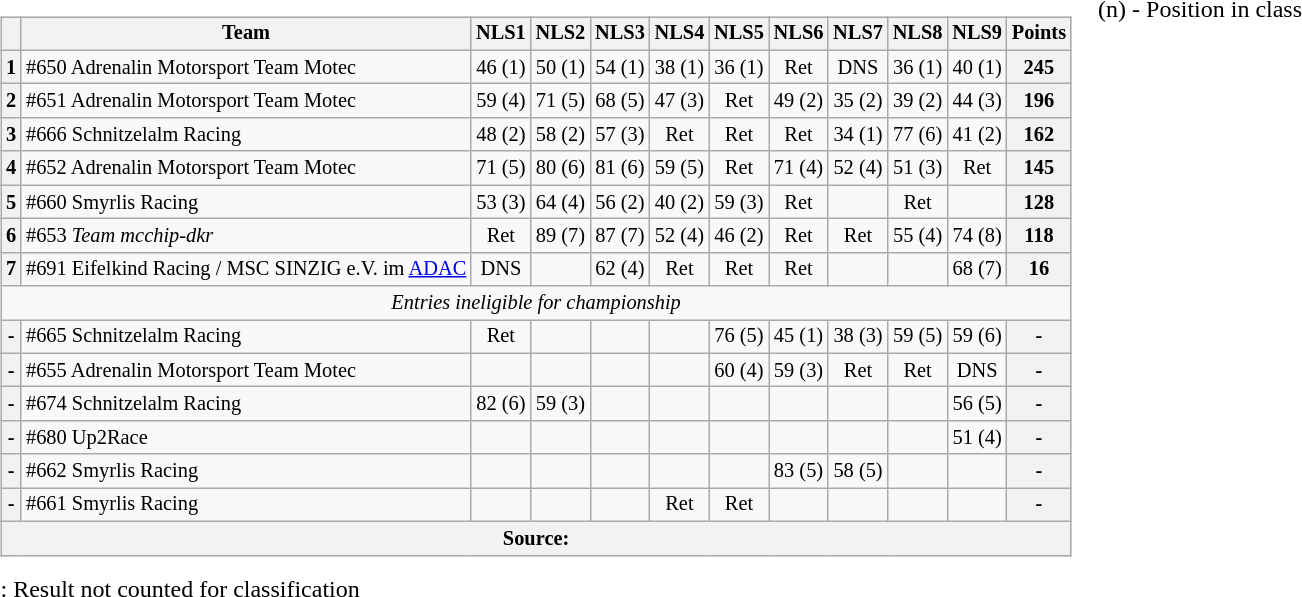<table>
<tr>
<td valign="top"><br><table class="wikitable" style="font-size:85%; text-align:center;">
<tr>
<th></th>
<th>Team</th>
<th>NLS1</th>
<th>NLS2</th>
<th>NLS3</th>
<th>NLS4</th>
<th>NLS5</th>
<th>NLS6</th>
<th>NLS7</th>
<th>NLS8</th>
<th>NLS9</th>
<th>Points</th>
</tr>
<tr>
<th>1</th>
<td align=left> #650 Adrenalin Motorsport Team Motec</td>
<td> 46 (1)</td>
<td> 50 (1)</td>
<td> 54 (1)</td>
<td> 38 (1)</td>
<td> 36 (1)</td>
<td> Ret</td>
<td> DNS</td>
<td> 36 (1)</td>
<td> 40 (1)</td>
<th>245</th>
</tr>
<tr>
<th>2</th>
<td align=left> #651 Adrenalin Motorsport Team Motec</td>
<td> 59 (4)</td>
<td> 71 (5)</td>
<td> 68 (5)</td>
<td> 47 (3)</td>
<td> Ret</td>
<td> 49 (2)</td>
<td> 35 (2)</td>
<td> 39 (2)</td>
<td> 44 (3)</td>
<th>196</th>
</tr>
<tr>
<th>3</th>
<td align=left> #666 Schnitzelalm Racing</td>
<td> 48 (2)</td>
<td> 58 (2)</td>
<td> 57 (3)</td>
<td> Ret</td>
<td> Ret</td>
<td> Ret</td>
<td> 34 (1)</td>
<td> 77 (6)</td>
<td> 41 (2)</td>
<th>162</th>
</tr>
<tr>
<th>4</th>
<td align=left> #652 Adrenalin Motorsport Team Motec</td>
<td> 71 (5)</td>
<td> 80 (6)</td>
<td> 81 (6)</td>
<td> 59 (5)</td>
<td> Ret</td>
<td> 71 (4)</td>
<td> 52 (4)</td>
<td> 51 (3)</td>
<td> Ret</td>
<th>145</th>
</tr>
<tr>
<th>5</th>
<td align=left> #660 Smyrlis Racing</td>
<td> 53 (3)</td>
<td> 64 (4)</td>
<td> 56 (2)</td>
<td> 40 (2)</td>
<td> 59 (3)</td>
<td> Ret</td>
<td></td>
<td> Ret</td>
<td></td>
<th>128</th>
</tr>
<tr>
<th>6</th>
<td align=left> #653 <em>Team mcchip-dkr</em></td>
<td> Ret</td>
<td> 89 (7)</td>
<td> 87 (7)</td>
<td> 52 (4)</td>
<td> 46 (2)</td>
<td> Ret</td>
<td> Ret</td>
<td> 55 (4)</td>
<td> 74 (8)</td>
<th>118</th>
</tr>
<tr>
<th>7</th>
<td align=left> #691 Eifelkind Racing / MSC SINZIG e.V. im <a href='#'>ADAC</a></td>
<td> DNS</td>
<td></td>
<td> 62 (4)</td>
<td> Ret</td>
<td> Ret</td>
<td> Ret</td>
<td></td>
<td></td>
<td> 68 (7)</td>
<th>16</th>
</tr>
<tr>
<td colspan=12><em>Entries ineligible for championship</em></td>
</tr>
<tr>
<th>-</th>
<td align=left> #665 Schnitzelalm Racing</td>
<td> Ret</td>
<td></td>
<td></td>
<td></td>
<td> 76 (5)</td>
<td> 45 (1)</td>
<td> 38 (3)</td>
<td> 59 (5)</td>
<td> 59 (6)</td>
<th>-</th>
</tr>
<tr>
<th>-</th>
<td align=left> #655 Adrenalin Motorsport Team Motec</td>
<td></td>
<td></td>
<td></td>
<td></td>
<td> 60 (4)</td>
<td> 59 (3)</td>
<td> Ret</td>
<td> Ret</td>
<td> DNS</td>
<th>-</th>
</tr>
<tr>
<th>-</th>
<td align=left> #674 Schnitzelalm Racing</td>
<td> 82 (6)</td>
<td> 59 (3)</td>
<td></td>
<td></td>
<td></td>
<td></td>
<td></td>
<td></td>
<td> 56 (5)</td>
<th>-</th>
</tr>
<tr>
<th>-</th>
<td align=left> #680 Up2Race</td>
<td></td>
<td></td>
<td></td>
<td></td>
<td></td>
<td></td>
<td></td>
<td></td>
<td> 51 (4)</td>
<th>-</th>
</tr>
<tr>
<th>-</th>
<td align=left> #662 Smyrlis Racing</td>
<td></td>
<td></td>
<td></td>
<td></td>
<td></td>
<td> 83 (5)</td>
<td> 58 (5)</td>
<td></td>
<td></td>
<th>-</th>
</tr>
<tr>
<th>-</th>
<td align=left> #661 Smyrlis Racing</td>
<td></td>
<td></td>
<td></td>
<td> Ret</td>
<td> Ret</td>
<td></td>
<td></td>
<td></td>
<td></td>
<th>-</th>
</tr>
<tr>
<th colspan="13">Source: </th>
</tr>
</table>
<span>: Result not counted for classification</span></td>
<td valign="top"><br>
<span>(n) - Position in class</span></td>
</tr>
</table>
